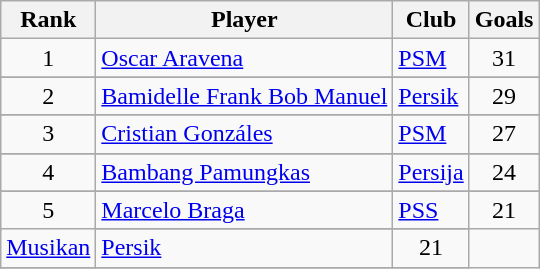<table class="wikitable" style="text-align:center">
<tr>
<th>Rank</th>
<th>Player</th>
<th>Club</th>
<th>Goals</th>
</tr>
<tr>
<td align="center">1</td>
<td align="left"> <a href='#'>Oscar Aravena</a></td>
<td align="left"><a href='#'>PSM</a></td>
<td>31</td>
</tr>
<tr align="center">
</tr>
<tr>
<td align="center">2</td>
<td align="left"> <a href='#'>Bamidelle Frank Bob Manuel</a></td>
<td align="left"><a href='#'>Persik</a></td>
<td>29</td>
</tr>
<tr align="center">
</tr>
<tr>
<td align="center">3</td>
<td align="left"> <a href='#'>Cristian Gonzáles</a></td>
<td align="left"><a href='#'>PSM</a></td>
<td>27</td>
</tr>
<tr align="center">
</tr>
<tr>
<td align="center">4</td>
<td align="left"> <a href='#'>Bambang Pamungkas</a></td>
<td align="left"><a href='#'>Persija</a></td>
<td>24</td>
</tr>
<tr align="center">
</tr>
<tr>
<td align="center" rowspan=2>5</td>
<td align="left"> <a href='#'>Marcelo Braga</a></td>
<td align="left"><a href='#'>PSS</a></td>
<td>21</td>
</tr>
<tr align="center">
</tr>
<tr>
<td align="left"> <a href='#'>Musikan</a></td>
<td align="left"><a href='#'>Persik</a></td>
<td>21</td>
</tr>
<tr align="center">
</tr>
</table>
